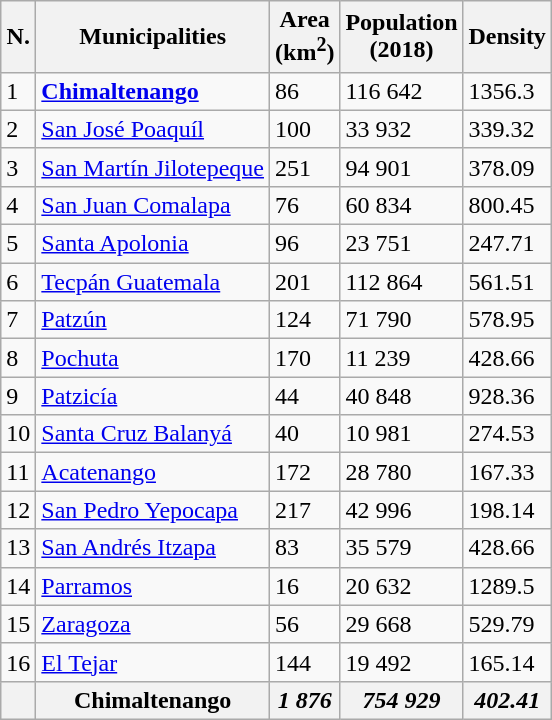<table class="wikitable sortable">
<tr>
<th>N.</th>
<th>Municipalities</th>
<th>Area<br>(km<sup>2</sup>)</th>
<th>Population<br>(2018)</th>
<th>Density</th>
</tr>
<tr>
<td>1</td>
<td><strong><a href='#'>Chimaltenango</a></strong></td>
<td>86</td>
<td>116 642</td>
<td>1356.3</td>
</tr>
<tr>
<td>2</td>
<td><a href='#'>San José Poaquíl</a></td>
<td>100</td>
<td>33 932</td>
<td>339.32</td>
</tr>
<tr>
<td>3</td>
<td><a href='#'>San Martín Jilotepeque</a></td>
<td>251</td>
<td>94 901</td>
<td>378.09</td>
</tr>
<tr>
<td>4</td>
<td><a href='#'>San Juan Comalapa</a></td>
<td>76</td>
<td>60 834</td>
<td>800.45</td>
</tr>
<tr>
<td>5</td>
<td><a href='#'>Santa Apolonia</a></td>
<td>96</td>
<td>23 751</td>
<td>247.71</td>
</tr>
<tr>
<td>6</td>
<td><a href='#'>Tecpán Guatemala</a></td>
<td>201</td>
<td>112 864</td>
<td>561.51</td>
</tr>
<tr>
<td>7</td>
<td><a href='#'>Patzún</a></td>
<td>124</td>
<td>71 790</td>
<td>578.95</td>
</tr>
<tr>
<td>8</td>
<td><a href='#'>Pochuta</a></td>
<td>170</td>
<td>11 239</td>
<td>428.66</td>
</tr>
<tr>
<td>9</td>
<td><a href='#'>Patzicía</a></td>
<td>44</td>
<td>40 848</td>
<td>928.36</td>
</tr>
<tr>
<td>10</td>
<td><a href='#'>Santa Cruz Balanyá</a></td>
<td>40</td>
<td>10 981</td>
<td>274.53</td>
</tr>
<tr>
<td>11</td>
<td><a href='#'>Acatenango</a></td>
<td>172</td>
<td>28 780</td>
<td>167.33</td>
</tr>
<tr>
<td>12</td>
<td><a href='#'>San Pedro Yepocapa</a></td>
<td>217</td>
<td>42 996</td>
<td>198.14</td>
</tr>
<tr>
<td>13</td>
<td><a href='#'>San Andrés Itzapa</a></td>
<td>83</td>
<td>35 579</td>
<td>428.66</td>
</tr>
<tr>
<td>14</td>
<td><a href='#'>Parramos</a></td>
<td>16</td>
<td>20 632</td>
<td>1289.5</td>
</tr>
<tr>
<td>15</td>
<td><a href='#'>Zaragoza</a></td>
<td>56</td>
<td>29 668</td>
<td>529.79</td>
</tr>
<tr>
<td>16</td>
<td><a href='#'>El Tejar</a></td>
<td>144</td>
<td>19 492</td>
<td>165.14</td>
</tr>
<tr>
<th></th>
<th>Chimaltenango</th>
<th><em>1 876</em></th>
<th><em>754 929</em></th>
<th><em>402.41</em></th>
</tr>
</table>
